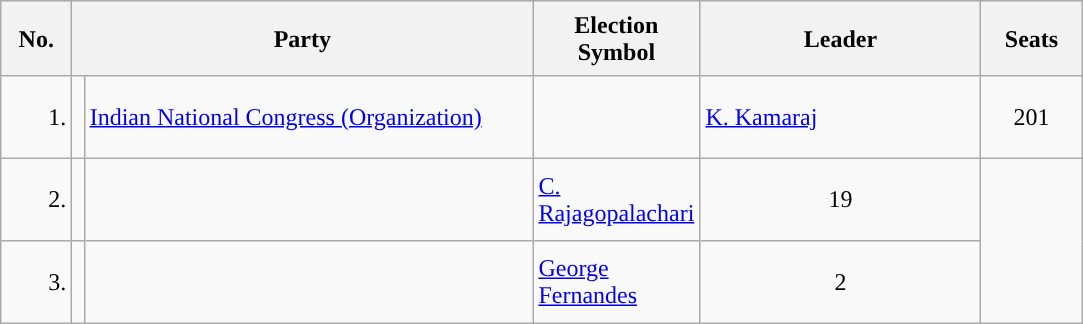<table class="wikitable">
<tr style="height: 50px;">
<th scope="col" style="width:40px;">No.<br></th>
<th scope="col" style="width:300px;"colspan="2">Party</th>
<th scope="col" style="width:80px;">Election Symbol</th>
<th scope="col" style="width:180px;">Leader</th>
<th scope="col" style="width:60px;">Seats</th>
</tr>
<tr style="height: 55px;">
<td style="text-align:right;">1.</td>
<td></td>
<td><a href='#'>Indian National Congress (Organization)</a></td>
<td style="text-align:center;"></td>
<td><a href='#'>K. Kamaraj</a></td>
<td style="text-align:center;">201</td>
</tr>
<tr style="height: 55px;">
<td style="text-align:right;">2.</td>
<td></td>
<td></td>
<td><a href='#'>C. Rajagopalachari</a></td>
<td style="text-align:center;">19</td>
</tr>
<tr style="height: 55px;">
<td style="text-align:right;">3.</td>
<td></td>
<td style="text-align:center;"></td>
<td><a href='#'>George Fernandes</a></td>
<td style="text-align:center;">2</td>
</tr>
</table>
